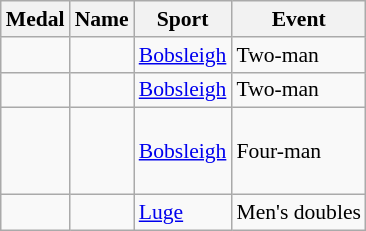<table class="wikitable sortable" style="font-size:90%">
<tr>
<th>Medal</th>
<th>Name</th>
<th>Sport</th>
<th>Event</th>
</tr>
<tr>
<td></td>
<td> <br> </td>
<td><a href='#'>Bobsleigh</a></td>
<td>Two-man</td>
</tr>
<tr>
<td></td>
<td> <br> </td>
<td><a href='#'>Bobsleigh</a></td>
<td>Two-man</td>
</tr>
<tr>
<td></td>
<td> <br>  <br>  <br> </td>
<td><a href='#'>Bobsleigh</a></td>
<td>Four-man</td>
</tr>
<tr>
<td></td>
<td> <br> </td>
<td><a href='#'>Luge</a></td>
<td>Men's doubles</td>
</tr>
</table>
